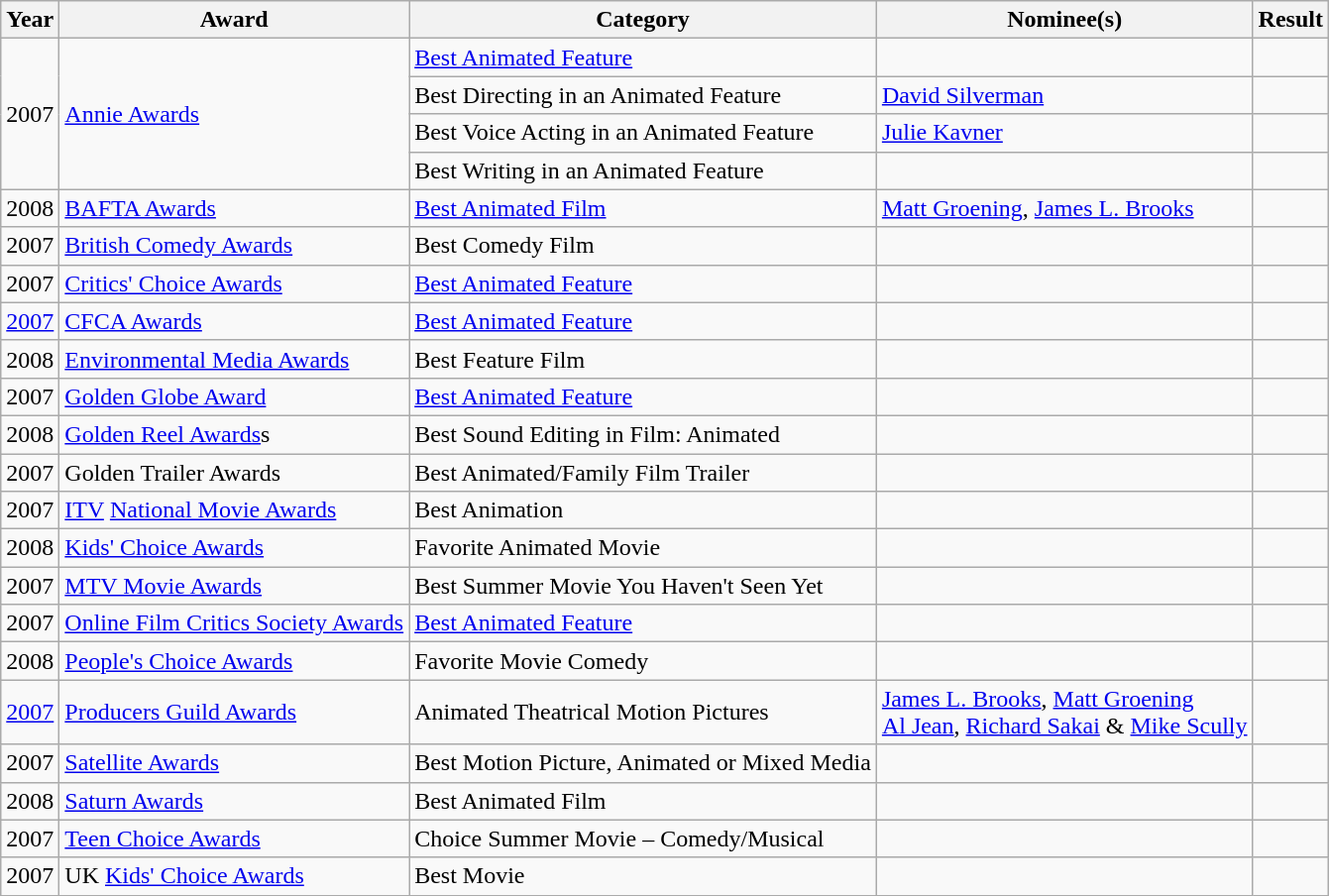<table class="wikitable">
<tr>
<th>Year</th>
<th>Award</th>
<th>Category</th>
<th>Nominee(s)</th>
<th>Result</th>
</tr>
<tr>
<td rowspan="4">2007</td>
<td rowspan="4"><a href='#'>Annie Awards</a></td>
<td><a href='#'>Best Animated Feature</a></td>
<td></td>
<td></td>
</tr>
<tr>
<td>Best Directing in an Animated Feature</td>
<td><a href='#'>David Silverman</a></td>
<td></td>
</tr>
<tr>
<td>Best Voice Acting in an Animated Feature</td>
<td><a href='#'>Julie Kavner</a><br></td>
<td></td>
</tr>
<tr>
<td>Best Writing in an Animated Feature</td>
<td></td>
<td></td>
</tr>
<tr>
<td>2008</td>
<td><a href='#'>BAFTA Awards</a></td>
<td><a href='#'>Best Animated Film</a></td>
<td><a href='#'>Matt Groening</a>, <a href='#'>James L. Brooks</a></td>
<td></td>
</tr>
<tr>
<td>2007</td>
<td><a href='#'>British Comedy Awards</a></td>
<td>Best Comedy Film</td>
<td></td>
<td></td>
</tr>
<tr>
<td>2007</td>
<td><a href='#'>Critics' Choice Awards</a></td>
<td><a href='#'>Best Animated Feature</a></td>
<td></td>
<td></td>
</tr>
<tr>
<td><a href='#'>2007</a></td>
<td><a href='#'>CFCA Awards</a></td>
<td><a href='#'>Best Animated Feature</a></td>
<td></td>
<td></td>
</tr>
<tr>
<td>2008</td>
<td><a href='#'>Environmental Media Awards</a></td>
<td>Best Feature Film</td>
<td></td>
<td></td>
</tr>
<tr>
<td>2007</td>
<td><a href='#'>Golden Globe Award</a></td>
<td><a href='#'>Best Animated Feature</a></td>
<td></td>
<td></td>
</tr>
<tr>
<td>2008</td>
<td><a href='#'>Golden Reel Awards</a>s</td>
<td>Best Sound Editing in Film: Animated</td>
<td></td>
<td></td>
</tr>
<tr>
<td>2007</td>
<td>Golden Trailer Awards</td>
<td>Best Animated/Family Film Trailer</td>
<td></td>
<td></td>
</tr>
<tr>
<td>2007</td>
<td><a href='#'>ITV</a> <a href='#'>National Movie Awards</a></td>
<td>Best Animation</td>
<td></td>
<td></td>
</tr>
<tr>
<td>2008</td>
<td><a href='#'>Kids' Choice Awards</a></td>
<td>Favorite Animated Movie</td>
<td></td>
<td></td>
</tr>
<tr>
<td>2007</td>
<td><a href='#'>MTV Movie Awards</a></td>
<td>Best Summer Movie You Haven't Seen Yet</td>
<td></td>
<td></td>
</tr>
<tr>
<td>2007</td>
<td><a href='#'>Online Film Critics Society Awards</a></td>
<td><a href='#'>Best Animated Feature</a></td>
<td></td>
<td></td>
</tr>
<tr>
<td>2008</td>
<td><a href='#'>People's Choice Awards</a></td>
<td>Favorite Movie Comedy</td>
<td></td>
<td></td>
</tr>
<tr>
<td><a href='#'>2007</a></td>
<td><a href='#'>Producers Guild Awards</a></td>
<td>Animated Theatrical Motion Pictures</td>
<td><a href='#'>James L. Brooks</a>, <a href='#'>Matt Groening</a><br><a href='#'>Al Jean</a>, <a href='#'>Richard Sakai</a> & <a href='#'>Mike Scully</a></td>
<td></td>
</tr>
<tr>
<td>2007</td>
<td><a href='#'>Satellite Awards</a></td>
<td>Best Motion Picture, Animated or Mixed Media</td>
<td></td>
<td></td>
</tr>
<tr>
<td>2008</td>
<td><a href='#'>Saturn Awards</a></td>
<td>Best Animated Film</td>
<td></td>
<td></td>
</tr>
<tr>
<td>2007</td>
<td><a href='#'>Teen Choice Awards</a></td>
<td>Choice Summer Movie – Comedy/Musical</td>
<td></td>
<td></td>
</tr>
<tr>
<td>2007</td>
<td>UK <a href='#'>Kids' Choice Awards</a></td>
<td>Best Movie</td>
<td></td>
<td></td>
</tr>
</table>
